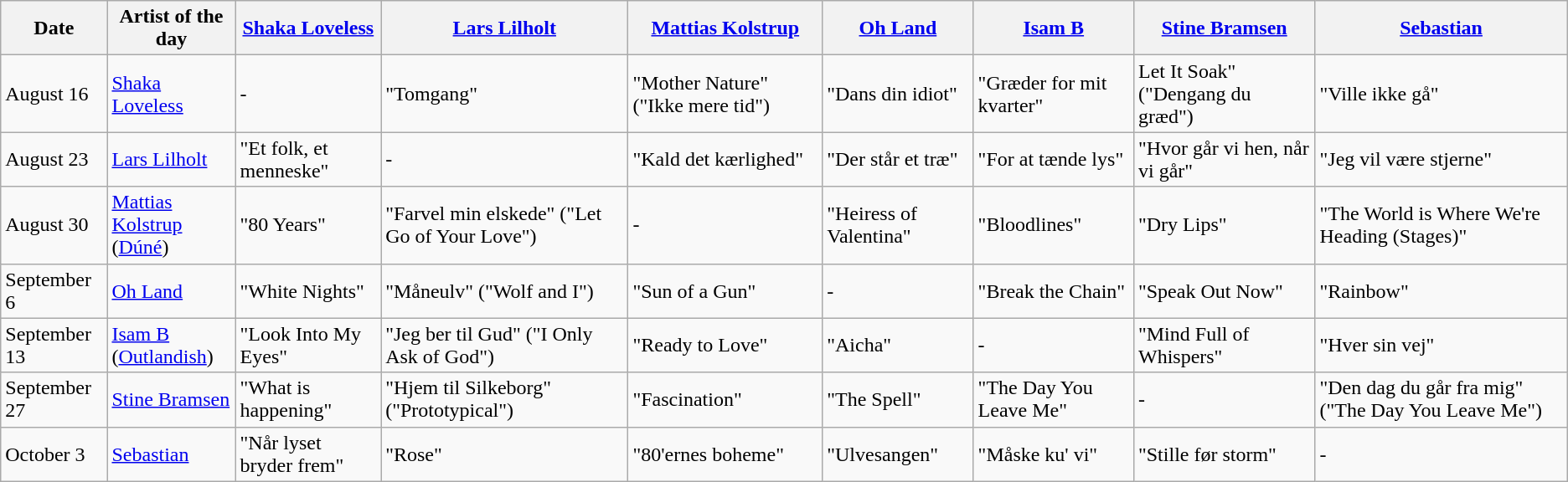<table class="wikitable">
<tr>
<th>Date</th>
<th>Artist of the day</th>
<th><a href='#'>Shaka Loveless</a></th>
<th><a href='#'>Lars Lilholt</a></th>
<th><a href='#'>Mattias Kolstrup</a></th>
<th><a href='#'>Oh Land</a></th>
<th><a href='#'>Isam B</a></th>
<th><a href='#'>Stine Bramsen</a></th>
<th><a href='#'>Sebastian</a></th>
</tr>
<tr>
<td>August 16</td>
<td><a href='#'>Shaka Loveless</a></td>
<td>-</td>
<td>"Tomgang"</td>
<td>"Mother Nature" ("Ikke mere tid")</td>
<td>"Dans din idiot"</td>
<td>"Græder for mit kvarter"</td>
<td>Let It Soak" ("Dengang du græd")</td>
<td>"Ville ikke gå"</td>
</tr>
<tr>
<td>August 23</td>
<td><a href='#'>Lars Lilholt</a></td>
<td>"Et folk, et menneske"</td>
<td>-</td>
<td>"Kald det kærlighed"</td>
<td>"Der står et træ"</td>
<td>"For at tænde lys"</td>
<td>"Hvor går vi hen, når vi går"</td>
<td>"Jeg vil være stjerne"</td>
</tr>
<tr>
<td>August 30</td>
<td><a href='#'>Mattias Kolstrup</a><br>(<a href='#'>Dúné</a>)</td>
<td>"80 Years"</td>
<td>"Farvel min elskede" ("Let Go of Your Love")</td>
<td>-</td>
<td>"Heiress of Valentina"</td>
<td>"Bloodlines"</td>
<td>"Dry Lips"</td>
<td>"The World is Where We're Heading (Stages)"</td>
</tr>
<tr>
<td>September 6</td>
<td><a href='#'>Oh Land</a></td>
<td>"White Nights"</td>
<td>"Måneulv" ("Wolf and I")</td>
<td>"Sun of a Gun"</td>
<td>-</td>
<td>"Break the Chain"</td>
<td>"Speak Out Now"</td>
<td>"Rainbow"</td>
</tr>
<tr>
<td>September 13</td>
<td><a href='#'>Isam B</a><br>(<a href='#'>Outlandish</a>)</td>
<td>"Look Into My Eyes"</td>
<td>"Jeg ber til Gud" ("I Only Ask of God")</td>
<td>"Ready to Love"</td>
<td>"Aicha"</td>
<td>-</td>
<td>"Mind Full of Whispers"</td>
<td>"Hver sin vej"</td>
</tr>
<tr>
<td>September 27</td>
<td><a href='#'>Stine Bramsen</a></td>
<td>"What is happening"</td>
<td>"Hjem til Silkeborg" ("Prototypical")</td>
<td>"Fascination"</td>
<td>"The Spell"</td>
<td>"The Day You Leave Me"</td>
<td>-</td>
<td>"Den dag du går fra mig" ("The Day You Leave Me")</td>
</tr>
<tr>
<td>October 3</td>
<td><a href='#'>Sebastian</a></td>
<td>"Når lyset bryder frem"</td>
<td>"Rose"</td>
<td>"80'ernes boheme"</td>
<td>"Ulvesangen"</td>
<td>"Måske ku' vi"</td>
<td>"Stille før storm"</td>
<td>-</td>
</tr>
</table>
